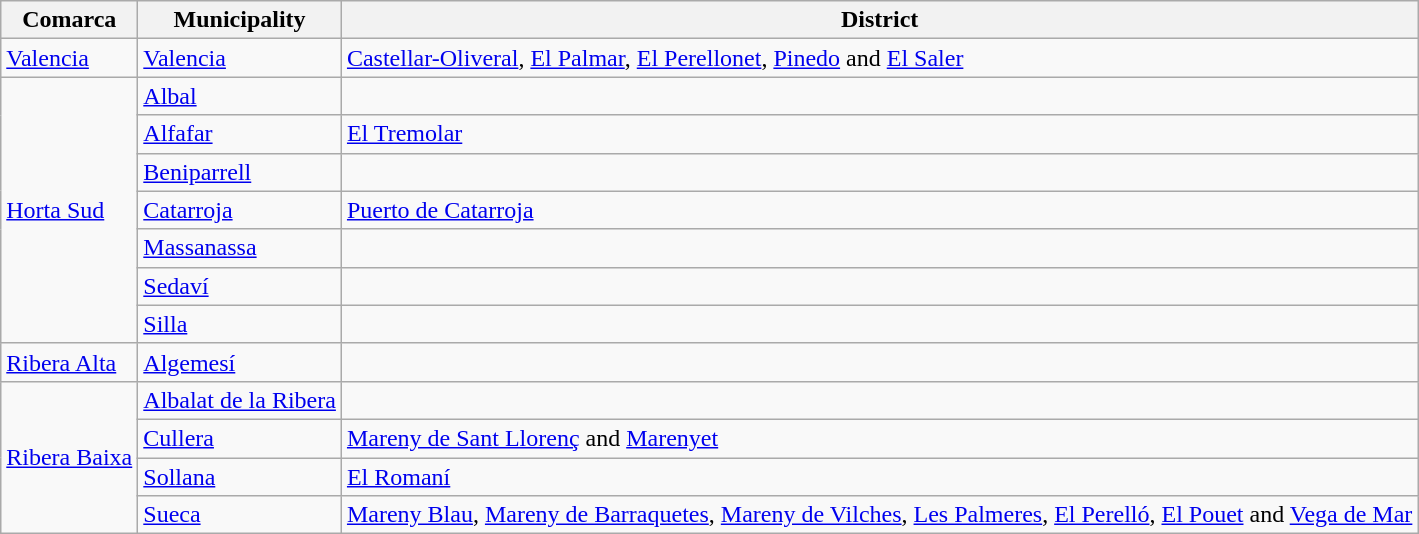<table class="sortable wikitable" border="1">
<tr>
<th>Comarca</th>
<th>Municipality</th>
<th>District</th>
</tr>
<tr>
<td><a href='#'>Valencia</a></td>
<td><a href='#'>Valencia</a></td>
<td><a href='#'>Castellar-Oliveral</a>, <a href='#'>El Palmar</a>, <a href='#'>El Perellonet</a>, <a href='#'>Pinedo</a> and <a href='#'>El Saler</a></td>
</tr>
<tr>
<td rowspan="7"><a href='#'>Horta Sud</a></td>
<td><a href='#'>Albal</a></td>
<td></td>
</tr>
<tr>
<td><a href='#'>Alfafar</a></td>
<td><a href='#'>El Tremolar</a></td>
</tr>
<tr>
<td><a href='#'>Beniparrell</a></td>
<td></td>
</tr>
<tr>
<td><a href='#'>Catarroja</a></td>
<td><a href='#'>Puerto de Catarroja</a></td>
</tr>
<tr>
<td><a href='#'>Massanassa</a></td>
<td></td>
</tr>
<tr>
<td><a href='#'>Sedaví</a></td>
<td></td>
</tr>
<tr>
<td><a href='#'>Silla</a></td>
<td></td>
</tr>
<tr>
<td><a href='#'>Ribera Alta</a></td>
<td><a href='#'>Algemesí</a></td>
<td></td>
</tr>
<tr>
<td rowspan="4"><a href='#'>Ribera Baixa</a></td>
<td><a href='#'>Albalat de la Ribera</a></td>
<td></td>
</tr>
<tr>
<td><a href='#'>Cullera</a></td>
<td><a href='#'>Mareny de Sant Llorenç</a> and <a href='#'>Marenyet</a></td>
</tr>
<tr>
<td><a href='#'>Sollana</a></td>
<td><a href='#'>El Romaní</a></td>
</tr>
<tr>
<td><a href='#'>Sueca</a></td>
<td><a href='#'>Mareny Blau</a>, <a href='#'>Mareny de Barraquetes</a>, <a href='#'>Mareny de Vilches</a>, <a href='#'>Les Palmeres</a>, <a href='#'>El Perelló</a>, <a href='#'>El Pouet</a> and <a href='#'>Vega de Mar</a></td>
</tr>
</table>
